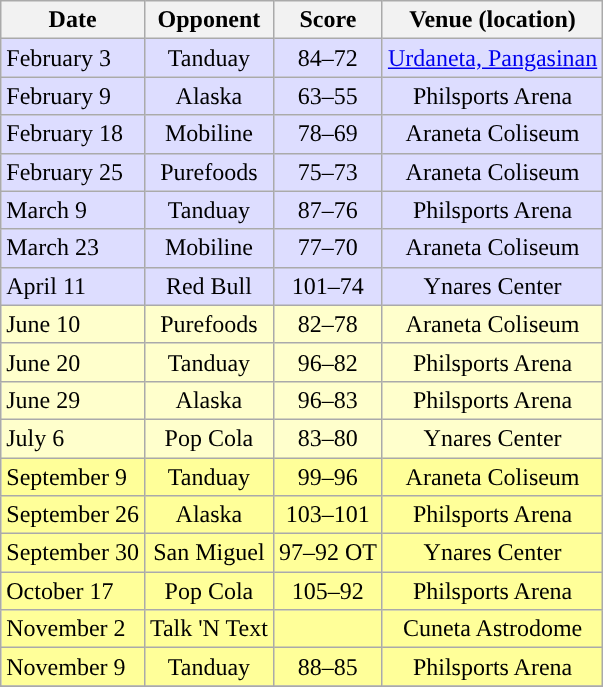<table class="wikitable" border="1">
<tr>
<th>Date</th>
<th>Opponent</th>
<th>Score</th>
<th>Venue (location)</th>
</tr>
<tr bgcolor=#DDDDFF>
<td>February 3</td>
<td align=center>Tanduay</td>
<td align=center>84–72</td>
<td align=center><a href='#'>Urdaneta, Pangasinan</a></td>
</tr>
<tr bgcolor=#DDDDFF>
<td>February 9</td>
<td align=center>Alaska</td>
<td align=center>63–55</td>
<td align=center>Philsports Arena</td>
</tr>
<tr bgcolor=#DDDDFF>
<td>February 18</td>
<td align=center>Mobiline</td>
<td align=center>78–69</td>
<td align=center>Araneta Coliseum</td>
</tr>
<tr bgcolor=#DDDDFF>
<td>February 25</td>
<td align=center>Purefoods</td>
<td align=center>75–73 </td>
<td align=center>Araneta Coliseum</td>
</tr>
<tr bgcolor=#DDDDFF>
<td>March 9</td>
<td align=center>Tanduay</td>
<td align=center>87–76 </td>
<td align=center>Philsports Arena</td>
</tr>
<tr bgcolor=#DDDDFF>
<td>March 23</td>
<td align=center>Mobiline</td>
<td align=center>77–70</td>
<td align=center>Araneta Coliseum</td>
</tr>
<tr bgcolor=#DDDDFF>
<td>April 11</td>
<td align=center>Red Bull</td>
<td align=center>101–74</td>
<td align=center>Ynares Center</td>
</tr>
<tr bgcolor=#FFFFCC>
<td>June 10</td>
<td align=center>Purefoods</td>
<td align=center>82–78</td>
<td align=center>Araneta Coliseum</td>
</tr>
<tr bgcolor=#FFFFCC>
<td>June 20</td>
<td align=center>Tanduay</td>
<td align=center>96–82</td>
<td align=center>Philsports Arena</td>
</tr>
<tr bgcolor=#FFFFCC>
<td>June 29</td>
<td align=center>Alaska</td>
<td align=center>96–83 </td>
<td align=center>Philsports Arena</td>
</tr>
<tr bgcolor=#FFFFCC>
<td>July 6</td>
<td align=center>Pop Cola</td>
<td align=center>83–80</td>
<td align=center>Ynares Center</td>
</tr>
<tr bgcolor=#FFFF99>
<td>September 9</td>
<td align=center>Tanduay</td>
<td align=center>99–96</td>
<td align=center>Araneta Coliseum</td>
</tr>
<tr bgcolor=#FFFF99>
<td>September 26</td>
<td align=center>Alaska</td>
<td align=center>103–101</td>
<td align=center>Philsports Arena</td>
</tr>
<tr bgcolor=#FFFF99>
<td>September 30</td>
<td align=center>San Miguel</td>
<td align=center>97–92 OT </td>
<td align=center>Ynares Center</td>
</tr>
<tr bgcolor=#FFFF99>
<td>October 17</td>
<td align=center>Pop Cola</td>
<td align=center>105–92</td>
<td align=center>Philsports Arena</td>
</tr>
<tr bgcolor=#FFFF99>
<td>November 2</td>
<td align=center>Talk 'N Text</td>
<td align=center></td>
<td align=center>Cuneta Astrodome</td>
</tr>
<tr bgcolor=#FFFF99>
<td>November 9</td>
<td align=center>Tanduay</td>
<td align=center>88–85</td>
<td align=center>Philsports Arena</td>
</tr>
<tr>
</tr>
</table>
